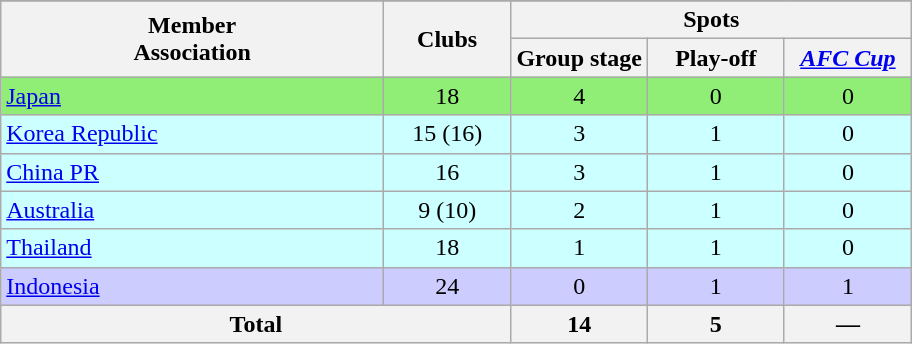<table class="wikitable" style="text-align: center;">
<tr>
</tr>
<tr>
<th rowspan="2">Member<br>Association</th>
<th width=14% rowspan="2">Clubs</th>
<th colspan="3">Spots</th>
</tr>
<tr>
<th width=15%>Group stage</th>
<th width=15%>Play-off</th>
<th width=14%><em><a href='#'>AFC Cup</a></em></th>
</tr>
<tr bgcolor=#90EE77>
<td align=left> <a href='#'>Japan</a></td>
<td>18</td>
<td>4</td>
<td>0</td>
<td>0</td>
</tr>
<tr bgcolor=#ccffff>
<td align=left> <a href='#'>Korea Republic</a></td>
<td>15 (16)</td>
<td>3</td>
<td>1</td>
<td>0</td>
</tr>
<tr bgcolor=#ccffff>
<td align=left> <a href='#'>China PR</a></td>
<td>16</td>
<td>3</td>
<td>1</td>
<td>0</td>
</tr>
<tr bgcolor=#ccffff>
<td align=left> <a href='#'>Australia</a></td>
<td>9 (10)</td>
<td>2</td>
<td>1</td>
<td>0</td>
</tr>
<tr bgcolor=#ccffff>
<td align=left> <a href='#'>Thailand</a></td>
<td>18</td>
<td>1</td>
<td>1</td>
<td>0</td>
</tr>
<tr bgcolor=#ccccff>
<td align=left> <a href='#'>Indonesia</a></td>
<td>24</td>
<td>0</td>
<td>1</td>
<td>1</td>
</tr>
<tr>
<th colspan="2">Total</th>
<th>14</th>
<th>5</th>
<th>—</th>
</tr>
</table>
